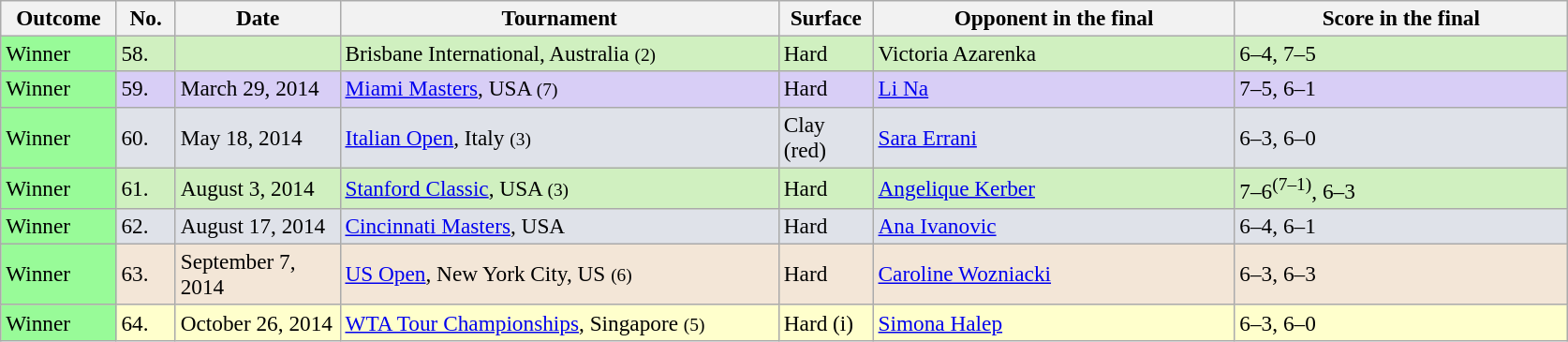<table class="sortable wikitable" style=font-size:97%>
<tr>
<th width=75>Outcome</th>
<th width=35>No.</th>
<th width=110>Date</th>
<th width=305>Tournament</th>
<th width=60>Surface</th>
<th width=250>Opponent in the final</th>
<th width=230>Score in the final</th>
</tr>
<tr bgcolor=#d0f0c0>
<td bgcolor=98FB98>Winner</td>
<td>58.</td>
<td></td>
<td>Brisbane International, Australia <small>(2)</small></td>
<td>Hard</td>
<td> Victoria Azarenka</td>
<td>6–4, 7–5</td>
</tr>
<tr bgcolor=D8CEF6>
<td bgcolor=98fb98>Winner</td>
<td>59.</td>
<td>March 29, 2014</td>
<td><a href='#'>Miami Masters</a>, USA <small>(7)</small></td>
<td>Hard</td>
<td> <a href='#'>Li Na</a></td>
<td>7–5, 6–1</td>
</tr>
<tr bgcolor= dfe2e9>
<td bgcolor=98fb98>Winner</td>
<td>60.</td>
<td>May 18, 2014</td>
<td><a href='#'>Italian Open</a>, Italy <small>(3)</small></td>
<td>Clay (red)</td>
<td> <a href='#'>Sara Errani</a></td>
<td>6–3, 6–0</td>
</tr>
<tr bgcolor=#d0f0c0>
<td bgcolor=98FB98>Winner</td>
<td>61.</td>
<td>August 3, 2014</td>
<td><a href='#'>Stanford Classic</a>, USA <small>(3)</small></td>
<td>Hard</td>
<td> <a href='#'>Angelique Kerber</a></td>
<td>7–6<sup>(7–1)</sup>, 6–3</td>
</tr>
<tr bgcolor=#dfe2e9>
<td bgcolor=98FB98>Winner</td>
<td>62.</td>
<td>August 17, 2014</td>
<td><a href='#'>Cincinnati Masters</a>, USA</td>
<td>Hard</td>
<td> <a href='#'>Ana Ivanovic</a></td>
<td>6–4, 6–1</td>
</tr>
<tr bgcolor=#F3E6D7>
<td bgcolor=98FB98>Winner</td>
<td>63.</td>
<td>September 7, 2014</td>
<td><a href='#'>US Open</a>, New York City, US <small>(6)</small></td>
<td>Hard</td>
<td> <a href='#'>Caroline Wozniacki</a></td>
<td>6–3, 6–3</td>
</tr>
<tr bgcolor=FFFFCC>
<td bgcolor=98FB98>Winner</td>
<td>64.</td>
<td>October 26, 2014</td>
<td><a href='#'>WTA Tour Championships</a>, Singapore <small>(5)</small></td>
<td>Hard (i)</td>
<td> <a href='#'>Simona Halep</a></td>
<td>6–3, 6–0</td>
</tr>
</table>
